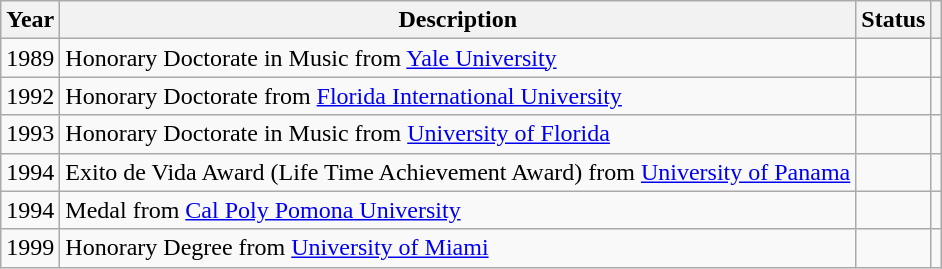<table class="wikitable sortable plainrowheaders">
<tr>
<th scope="col">Year</th>
<th scope="col">Description</th>
<th scope="col">Status</th>
<th scope="col" class="unsortable"></th>
</tr>
<tr>
<td>1989</td>
<td>Honorary Doctorate in Music from <a href='#'>Yale University</a></td>
<td></td>
<td style="text-align:center;"></td>
</tr>
<tr>
<td>1992</td>
<td>Honorary Doctorate from <a href='#'>Florida International University</a></td>
<td></td>
<td style="text-align:center;"></td>
</tr>
<tr>
<td>1993</td>
<td>Honorary Doctorate in Music from <a href='#'>University of Florida</a></td>
<td></td>
<td style="text-align:center;"></td>
</tr>
<tr>
<td>1994</td>
<td>Exito de Vida Award (Life Time Achievement Award) from <a href='#'>University of Panama</a></td>
<td></td>
<td style="text-align:center;"></td>
</tr>
<tr>
<td>1994</td>
<td>Medal from <a href='#'>Cal Poly Pomona University</a></td>
<td></td>
<td style="text-align:center;"></td>
</tr>
<tr>
<td>1999</td>
<td>Honorary Degree from <a href='#'>University of Miami</a></td>
<td></td>
<td style="text-align:center;"></td>
</tr>
</table>
